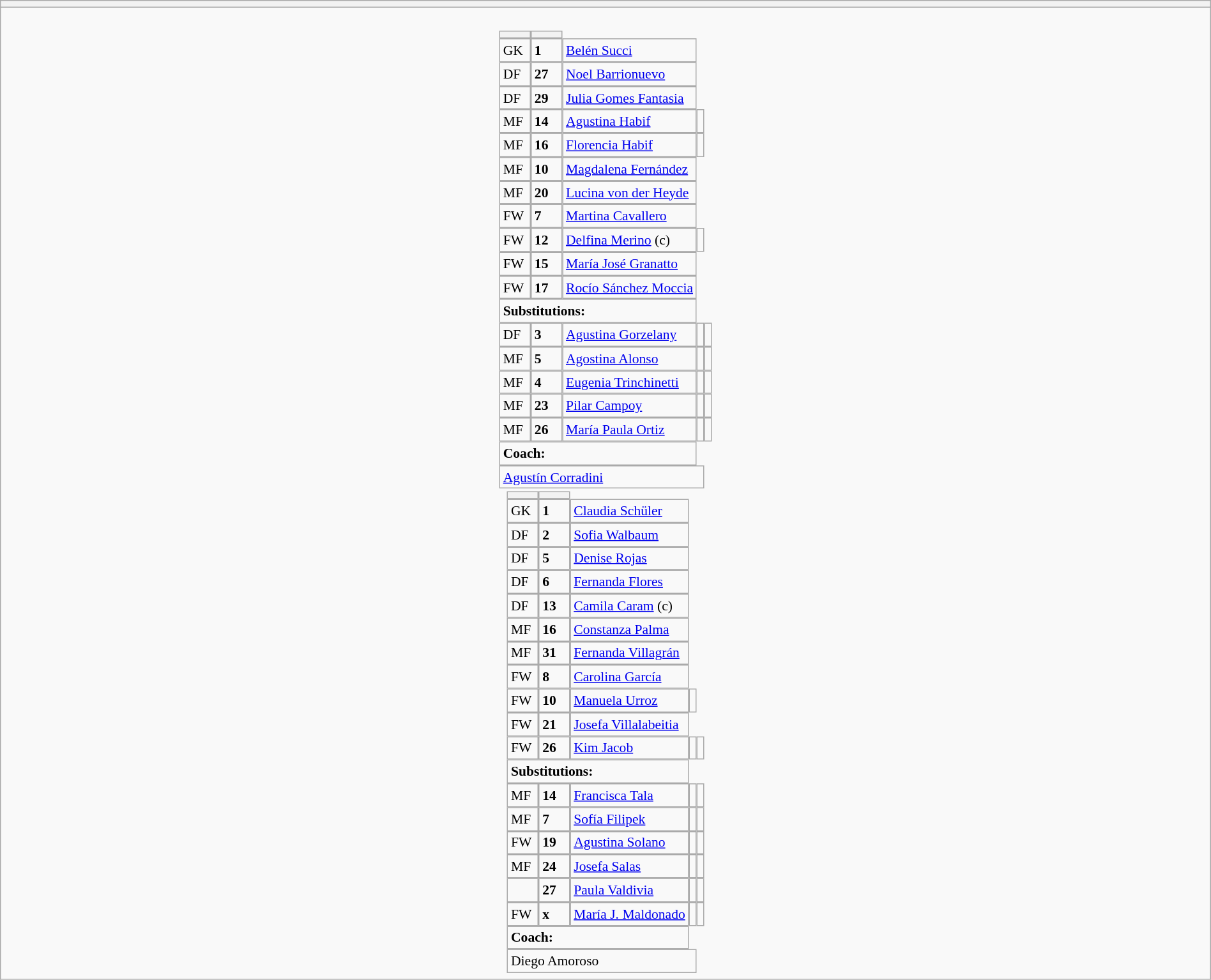<table style="width:100%" class="wikitable collapsible collapsed">
<tr>
<th></th>
</tr>
<tr>
<td><br>






<table style="font-size:90%; margin:0.2em auto;" cellspacing="0" cellpadding="0">
<tr>
<th width="25"></th>
<th width="25"></th>
</tr>
<tr>
<td>GK</td>
<td><strong>1</strong></td>
<td><a href='#'>Belén Succi</a></td>
</tr>
<tr>
<td>DF</td>
<td><strong>27</strong></td>
<td><a href='#'>Noel Barrionuevo</a></td>
</tr>
<tr>
<td>DF</td>
<td><strong>29</strong></td>
<td><a href='#'>Julia Gomes Fantasia</a></td>
</tr>
<tr>
<td>MF</td>
<td><strong>14</strong></td>
<td><a href='#'>Agustina Habif</a></td>
<td> </td>
</tr>
<tr>
<td>MF</td>
<td><strong>16</strong></td>
<td><a href='#'>Florencia Habif</a></td>
<td></td>
</tr>
<tr>
<td>MF</td>
<td><strong>10</strong></td>
<td><a href='#'>Magdalena Fernández</a></td>
</tr>
<tr>
<td>MF</td>
<td><strong>20</strong></td>
<td><a href='#'>Lucina von der Heyde</a></td>
</tr>
<tr>
<td>FW</td>
<td><strong>7</strong></td>
<td><a href='#'>Martina Cavallero</a></td>
</tr>
<tr>
<td>FW</td>
<td><strong>12</strong></td>
<td><a href='#'>Delfina Merino</a> (c)</td>
<td> </td>
</tr>
<tr>
<td>FW</td>
<td><strong>15</strong></td>
<td><a href='#'>María José Granatto</a></td>
</tr>
<tr>
<td>FW</td>
<td><strong>17</strong></td>
<td><a href='#'>Rocío Sánchez Moccia</a></td>
</tr>
<tr>
<td colspan=3><strong>Substitutions:</strong></td>
</tr>
<tr>
<td>DF</td>
<td><strong>3</strong></td>
<td><a href='#'>Agustina Gorzelany</a></td>
<td></td>
<td></td>
</tr>
<tr>
<td>MF</td>
<td><strong>5</strong></td>
<td><a href='#'>Agostina Alonso</a></td>
<td></td>
<td></td>
</tr>
<tr>
<td>MF</td>
<td><strong>4</strong></td>
<td><a href='#'>Eugenia Trinchinetti</a></td>
<td></td>
<td></td>
</tr>
<tr>
<td>MF</td>
<td><strong>23</strong></td>
<td><a href='#'>Pilar Campoy</a></td>
<td></td>
<td></td>
</tr>
<tr>
<td>MF</td>
<td><strong>26</strong></td>
<td><a href='#'>María Paula Ortiz</a></td>
<td></td>
<td></td>
</tr>
<tr>
<td colspan=3><strong>Coach:</strong></td>
</tr>
<tr>
<td colspan=4> <a href='#'>Agustín Corradini</a></td>
</tr>
</table>
<table cellspacing="0" cellpadding="0" style="font-size:90%; margin:0.2em auto;">
<tr>
<th width="25"></th>
<th width="25"></th>
</tr>
<tr>
<td>GK</td>
<td><strong>1</strong></td>
<td><a href='#'>Claudia Schüler</a></td>
</tr>
<tr>
<td>DF</td>
<td><strong>2</strong></td>
<td><a href='#'>Sofia Walbaum</a></td>
</tr>
<tr>
<td>DF</td>
<td><strong>5</strong></td>
<td><a href='#'>Denise Rojas</a></td>
</tr>
<tr>
<td>DF</td>
<td><strong>6</strong></td>
<td><a href='#'>Fernanda Flores</a></td>
</tr>
<tr>
<td>DF</td>
<td><strong>13</strong></td>
<td><a href='#'>Camila Caram</a> (c)</td>
</tr>
<tr>
<td>MF</td>
<td><strong>16</strong></td>
<td><a href='#'>Constanza Palma</a></td>
</tr>
<tr>
<td>MF</td>
<td><strong>31</strong></td>
<td><a href='#'>Fernanda Villagrán</a></td>
</tr>
<tr>
<td>FW</td>
<td><strong>8</strong></td>
<td><a href='#'>Carolina García</a></td>
</tr>
<tr>
<td>FW</td>
<td><strong>10</strong></td>
<td><a href='#'>Manuela Urroz</a></td>
<td></td>
</tr>
<tr>
<td>FW</td>
<td><strong>21</strong></td>
<td><a href='#'>Josefa Villalabeitia</a></td>
</tr>
<tr>
<td>FW</td>
<td><strong>26</strong></td>
<td><a href='#'>Kim Jacob</a></td>
<td></td>
<td></td>
</tr>
<tr>
<td colspan=3><strong>Substitutions:</strong></td>
</tr>
<tr>
<td>MF</td>
<td><strong>14</strong></td>
<td><a href='#'>Francisca Tala</a></td>
<td></td>
<td></td>
</tr>
<tr>
<td>MF</td>
<td><strong>7</strong></td>
<td><a href='#'>Sofía Filipek</a></td>
<td></td>
<td></td>
</tr>
<tr>
<td>FW</td>
<td><strong>19</strong></td>
<td><a href='#'>Agustina Solano</a></td>
<td></td>
<td></td>
</tr>
<tr>
<td>MF</td>
<td><strong>24</strong></td>
<td><a href='#'>Josefa Salas</a></td>
<td></td>
<td></td>
</tr>
<tr>
<td></td>
<td><strong>27</strong></td>
<td><a href='#'>Paula Valdivia</a></td>
<td></td>
<td></td>
</tr>
<tr>
<td>FW</td>
<td><strong>x</strong></td>
<td><a href='#'>María J. Maldonado</a></td>
<td></td>
<td></td>
</tr>
<tr>
<td colspan=3><strong>Coach:</strong></td>
</tr>
<tr>
<td colspan=4> Diego Amoroso</td>
</tr>
</table>
</td>
</tr>
</table>
